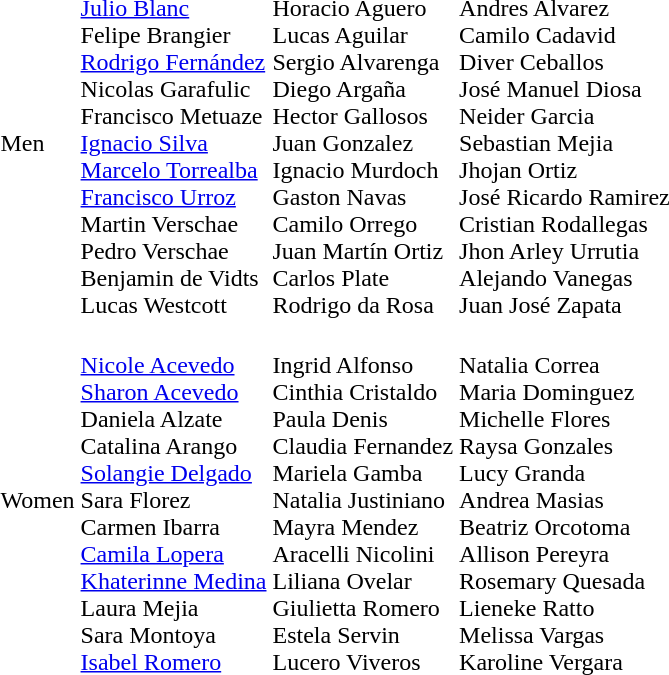<table>
<tr>
<td>Men</td>
<td nowrap><br><a href='#'>Julio Blanc</a><br>Felipe Brangier<br><a href='#'>Rodrigo Fernández</a><br>Nicolas Garafulic<br>Francisco Metuaze<br><a href='#'>Ignacio Silva</a><br><a href='#'>Marcelo Torrealba</a><br><a href='#'>Francisco Urroz</a><br>Martin Verschae<br>Pedro Verschae<br>Benjamin de Vidts<br>Lucas Westcott</td>
<td><br>Horacio Aguero<br>Lucas Aguilar<br>Sergio Alvarenga<br>Diego Argaña<br>Hector Gallosos<br>Juan Gonzalez<br>Ignacio Murdoch<br>Gaston Navas<br>Camilo Orrego<br>Juan Martín Ortiz<br>Carlos Plate<br>Rodrigo da Rosa</td>
<td nowrap><br>Andres Alvarez<br>Camilo Cadavid<br>Diver Ceballos<br>José Manuel Diosa<br>Neider Garcia<br>Sebastian Mejia<br>Jhojan Ortiz<br>José Ricardo Ramirez<br>Cristian Rodallegas<br>Jhon Arley Urrutia<br>Alejando Vanegas<br>Juan José Zapata</td>
</tr>
<tr>
<td>Women</td>
<td><br><a href='#'>Nicole Acevedo</a><br><a href='#'>Sharon Acevedo</a><br>Daniela Alzate<br>Catalina Arango<br><a href='#'>Solangie Delgado</a><br>Sara Florez<br>Carmen Ibarra<br><a href='#'>Camila Lopera</a><br><a href='#'>Khaterinne Medina</a><br>Laura Mejia<br>Sara Montoya<br><a href='#'>Isabel Romero</a></td>
<td nowrap><br>Ingrid Alfonso<br>Cinthia Cristaldo<br>Paula Denis<br>Claudia Fernandez<br>Mariela Gamba<br>Natalia Justiniano<br>Mayra Mendez<br>Aracelli Nicolini<br>Liliana Ovelar<br>Giulietta Romero<br>Estela Servin<br>Lucero Viveros</td>
<td><br>Natalia Correa<br>Maria Dominguez<br>Michelle Flores<br>Raysa Gonzales<br>Lucy Granda<br>Andrea Masias<br>Beatriz Orcotoma<br>Allison Pereyra<br>Rosemary Quesada<br>Lieneke Ratto<br>Melissa Vargas<br>Karoline Vergara</td>
</tr>
</table>
